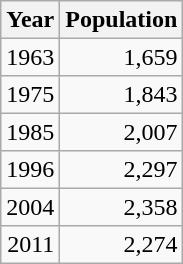<table class="wikitable" style="line-height:1.1em;">
<tr>
<th>Year</th>
<th>Population</th>
</tr>
<tr align="right">
<td>1963</td>
<td>1,659</td>
</tr>
<tr align="right">
<td>1975</td>
<td>1,843</td>
</tr>
<tr align="right">
<td>1985</td>
<td>2,007</td>
</tr>
<tr align="right">
<td>1996</td>
<td>2,297</td>
</tr>
<tr align="right">
<td>2004</td>
<td>2,358</td>
</tr>
<tr align="right">
<td>2011</td>
<td>2,274</td>
</tr>
</table>
